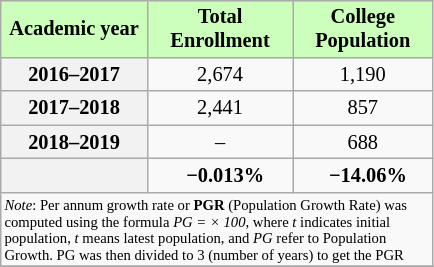<table style="float:left; font-size:85%; margin-right:1em; text-align:center; width:289px;" class="wikitable">
<tr>
<th style="background-color: #cfb; ">Academic year</th>
<th style="background-color: #cfb;">Total<br>Enrollment</th>
<th style="background-color: #cfb;">College<br>Population</th>
</tr>
<tr>
<th>2016–2017</th>
<td>2,674</td>
<td>1,190</td>
</tr>
<tr>
<th>2017–2018</th>
<td>2,441</td>
<td>857</td>
</tr>
<tr>
<th>2018–2019</th>
<td>–</td>
<td>688</td>
</tr>
<tr>
<th></th>
<td>   <strong>−0.013%</strong></td>
<td>   <strong>−14.06%</strong></td>
</tr>
<tr>
<td colspan="3" style="font-size:72%; text-align:left;"><em>Note</em>: Per annum growth rate or <strong>PGR</strong> (Population Growth Rate) was computed using the formula <em>PG =  × 100</em>, where <em>t</em> indicates initial population, <em>t</em> means latest population, and <em>PG</em> refer to Population Growth. PG was then divided to 3 (number of years) to get the PGR</td>
</tr>
<tr>
</tr>
</table>
